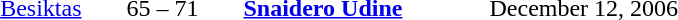<table style="text-align:center">
<tr>
<th width=160></th>
<th width=100></th>
<th width=160></th>
<th width=200></th>
</tr>
<tr>
<td align="right"><a href='#'>Besiktas</a> </td>
<td>65 – 71</td>
<td align=left> <strong><a href='#'>Snaidero Udine</a></strong></td>
<td align=left>December 12, 2006</td>
</tr>
</table>
